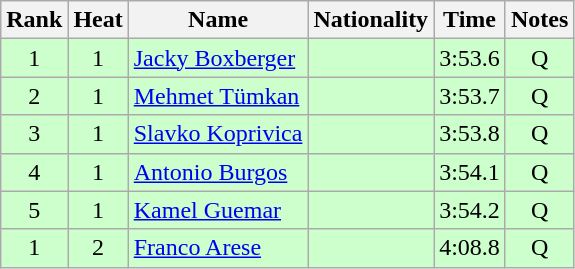<table class="wikitable sortable" style="text-align:center">
<tr>
<th>Rank</th>
<th>Heat</th>
<th>Name</th>
<th>Nationality</th>
<th>Time</th>
<th>Notes</th>
</tr>
<tr bgcolor=ccffcc>
<td>1</td>
<td>1</td>
<td align=left><a href='#'>Jacky Boxberger</a></td>
<td align=left></td>
<td>3:53.6</td>
<td>Q</td>
</tr>
<tr bgcolor=ccffcc>
<td>2</td>
<td>1</td>
<td align=left><a href='#'>Mehmet Tümkan</a></td>
<td align=left></td>
<td>3:53.7</td>
<td>Q</td>
</tr>
<tr bgcolor=ccffcc>
<td>3</td>
<td>1</td>
<td align=left><a href='#'>Slavko Koprivica</a></td>
<td align=left></td>
<td>3:53.8</td>
<td>Q</td>
</tr>
<tr bgcolor=ccffcc>
<td>4</td>
<td>1</td>
<td align=left><a href='#'>Antonio Burgos</a></td>
<td align=left></td>
<td>3:54.1</td>
<td>Q</td>
</tr>
<tr bgcolor=ccffcc>
<td>5</td>
<td>1</td>
<td align=left><a href='#'>Kamel Guemar</a></td>
<td align=left></td>
<td>3:54.2</td>
<td>Q</td>
</tr>
<tr bgcolor=ccffcc>
<td>1</td>
<td>2</td>
<td align=left><a href='#'>Franco Arese</a></td>
<td align=left></td>
<td>4:08.8</td>
<td>Q</td>
</tr>
</table>
